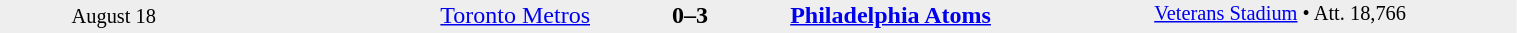<table style="width:80%; background:#eee;" cellspacing="0">
<tr>
<td rowspan="3" style="text-align:center; font-size:85%; width:15%;">August 18</td>
<td style="width:24%; text-align:right;"><a href='#'>Toronto Metros</a></td>
<td style="text-align:center; width:13%;"><strong>0–3</strong></td>
<td width=24%><strong><a href='#'>Philadelphia Atoms</a></strong></td>
<td rowspan="3" style="font-size:85%; vertical-align:top;"><a href='#'>Veterans Stadium</a> • Att. 18,766</td>
</tr>
<tr style=font-size:85%>
<td align=right valign=top></td>
<td valign=top></td>
<td align=left valign=top></td>
</tr>
</table>
